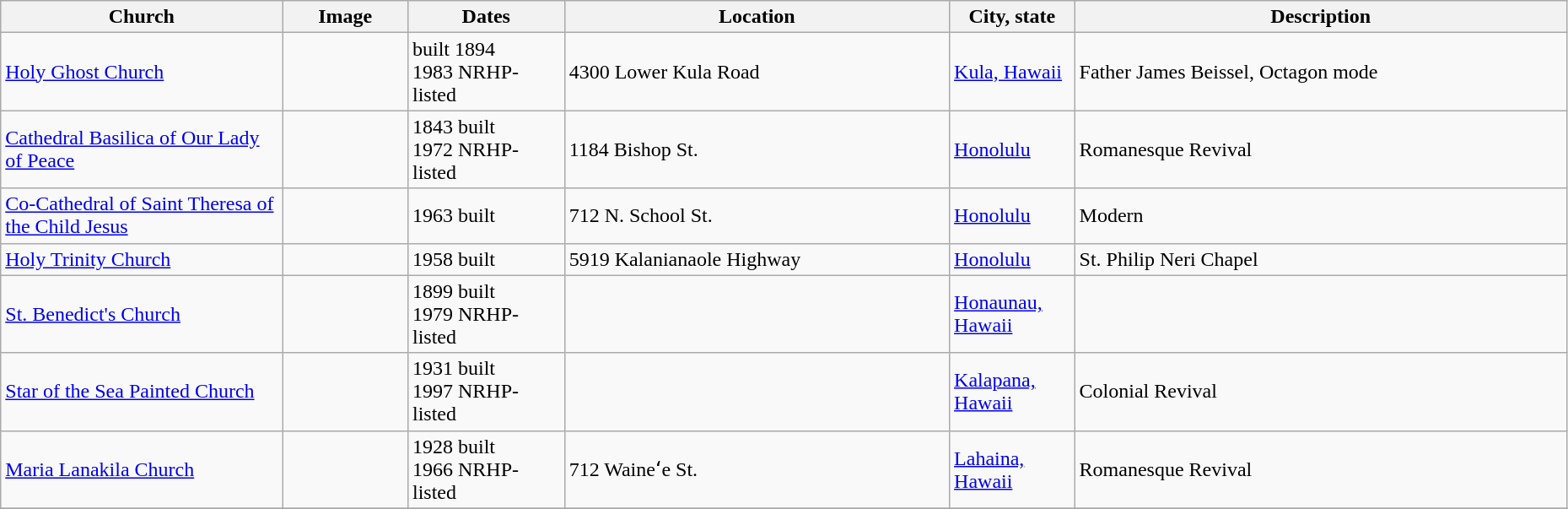<table class="wikitable sortable" style="width:98%">
<tr>
<th width = 18%><strong>Church</strong></th>
<th width = 8% class="unsortable"><strong>Image</strong></th>
<th width = 10%><strong>Dates</strong></th>
<th><strong>Location</strong></th>
<th width = 8%><strong>City, state</strong></th>
<th class="unsortable"><strong>Description</strong></th>
</tr>
<tr>
<td><a href='#'>Holy Ghost Church</a></td>
<td></td>
<td>built 1894<br>1983 NRHP-listed</td>
<td>4300 Lower Kula Road<br><small></small></td>
<td><a href='#'>Kula, Hawaii</a></td>
<td>Father James Beissel, Octagon mode</td>
</tr>
<tr>
<td><a href='#'>Cathedral Basilica of Our Lady of Peace</a></td>
<td></td>
<td>1843 built<br>1972 NRHP-listed</td>
<td>1184 Bishop St.<br><small></small></td>
<td><a href='#'>Honolulu</a></td>
<td>Romanesque Revival</td>
</tr>
<tr>
<td><a href='#'>Co-Cathedral of Saint Theresa of the Child Jesus</a></td>
<td></td>
<td>1963 built</td>
<td>712 N. School St.<br><small></small></td>
<td><a href='#'>Honolulu</a></td>
<td>Modern</td>
</tr>
<tr>
<td><a href='#'>Holy Trinity Church</a></td>
<td></td>
<td>1958 built</td>
<td>5919 Kalanianaole Highway<br><small></small></td>
<td><a href='#'>Honolulu</a></td>
<td>St. Philip Neri Chapel</td>
</tr>
<tr>
<td><a href='#'>St. Benedict's Church</a></td>
<td></td>
<td>1899 built<br>1979 NRHP-listed</td>
<td><br><small></small></td>
<td><a href='#'>Honaunau, Hawaii</a></td>
<td></td>
</tr>
<tr>
<td><a href='#'>Star of the Sea Painted Church</a></td>
<td></td>
<td>1931 built<br>1997 NRHP-listed</td>
<td><br><small></small></td>
<td><a href='#'>Kalapana, Hawaii</a></td>
<td>Colonial Revival</td>
</tr>
<tr>
<td><a href='#'>Maria Lanakila Church</a></td>
<td></td>
<td>1928 built<br>1966 NRHP-listed</td>
<td>712 Waineʻe St.<br><small></small></td>
<td><a href='#'>Lahaina, Hawaii</a></td>
<td>Romanesque Revival</td>
</tr>
<tr>
</tr>
</table>
